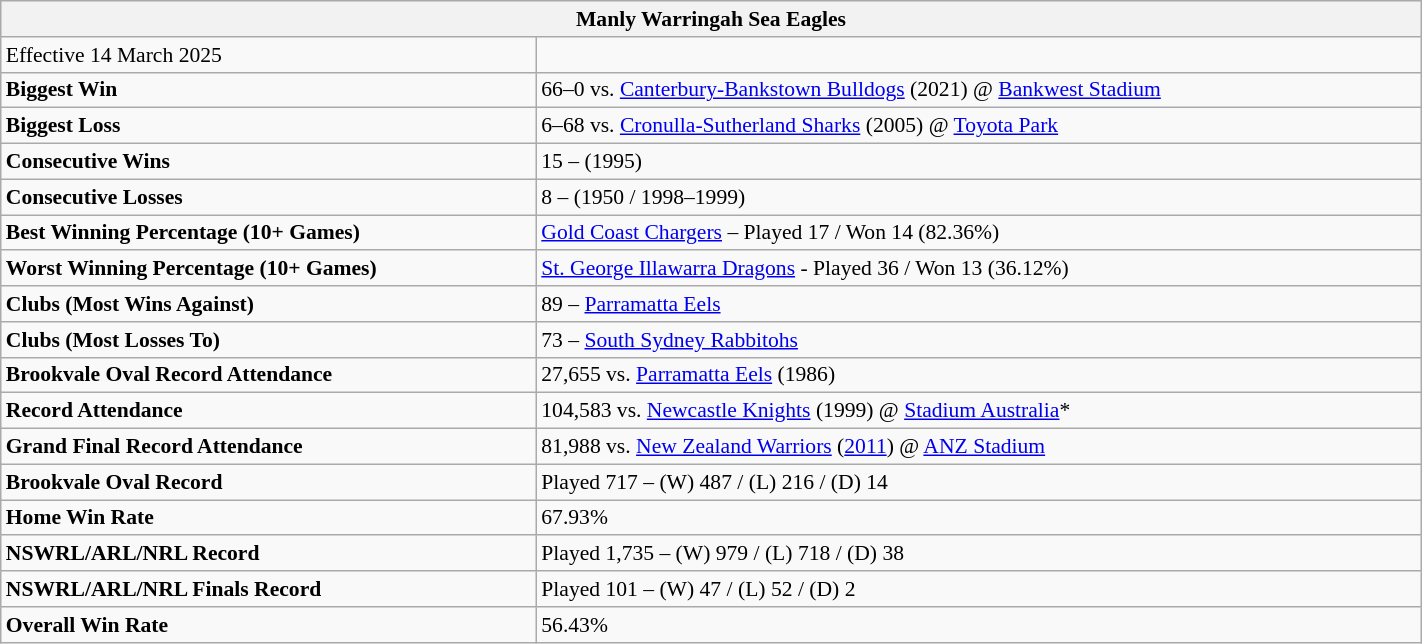<table class="wikitable" width="75%" style="font-size:90%">
<tr bgcolor="#efefef">
<th colspan=11>Manly Warringah Sea Eagles</th>
</tr>
<tr>
<td>Effective 14 March 2025</td>
</tr>
<tr>
<td><strong>Biggest Win</strong> <td> 66–0 vs. <a href='#'>Canterbury-Bankstown Bulldogs</a> (2021) @ <a href='#'>Bankwest Stadium</a></td>
</tr>
<tr>
<td><strong>Biggest Loss</strong> <td> 6–68 vs. <a href='#'>Cronulla-Sutherland Sharks</a> (2005) @ <a href='#'>Toyota Park</a></td>
</tr>
<tr>
<td><strong>Consecutive Wins</strong> <td> 15 – (1995)</td>
</tr>
<tr>
<td><strong>Consecutive Losses</strong> <td> 8 – (1950 / 1998–1999)</td>
</tr>
<tr>
<td><strong>Best Winning Percentage (10+ Games)</strong> <td> <a href='#'>Gold Coast Chargers</a> – Played 17 / Won 14 (82.36%)</td>
</tr>
<tr>
<td><strong>Worst Winning Percentage (10+ Games)</strong> <td> <a href='#'>St. George Illawarra Dragons</a> - Played 36 / Won 13 (36.12%)</td>
</tr>
<tr>
<td><strong>Clubs (Most Wins Against)</strong> <td> 89 – <a href='#'>Parramatta Eels</a></td>
</tr>
<tr>
<td><strong>Clubs (Most Losses To)</strong> <td> 73 – <a href='#'>South Sydney Rabbitohs</a></td>
</tr>
<tr>
<td><strong>Brookvale Oval Record Attendance</strong> <td> 27,655 vs. <a href='#'>Parramatta Eels</a> (1986)</td>
</tr>
<tr>
<td><strong>Record Attendance</strong> <td> 104,583 vs. <a href='#'>Newcastle Knights</a> (1999) @ <a href='#'>Stadium Australia</a>*</td>
</tr>
<tr>
<td><strong>Grand Final Record Attendance</strong> <td> 81,988 vs. <a href='#'>New Zealand Warriors</a> (<a href='#'>2011</a>) @ <a href='#'>ANZ Stadium</a></td>
</tr>
<tr>
<td><strong>Brookvale Oval Record</strong> <td> Played 717 – (W) 487 / (L) 216 / (D) 14</td>
</tr>
<tr>
<td><strong>Home Win Rate</strong> <td> 67.93%</td>
</tr>
<tr>
<td><strong>NSWRL/ARL/NRL Record</strong> <td> Played 1,735 – (W) 979 / (L) 718 / (D) 38</td>
</tr>
<tr>
<td><strong>NSWRL/ARL/NRL Finals Record</strong> <td> Played 101 – (W) 47 / (L) 52 / (D) 2</td>
</tr>
<tr>
<td><strong>Overall Win Rate</strong> <td> 56.43%</td>
</tr>
</table>
